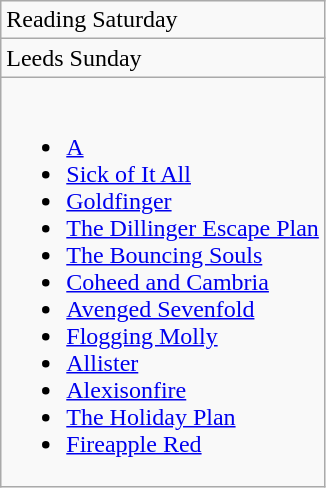<table class="wikitable">
<tr>
<td>Reading Saturday</td>
</tr>
<tr>
<td>Leeds Sunday</td>
</tr>
<tr>
<td><br><ul><li><a href='#'>A</a></li><li><a href='#'>Sick of It All</a></li><li><a href='#'>Goldfinger</a></li><li><a href='#'>The Dillinger Escape Plan</a></li><li><a href='#'>The Bouncing Souls</a></li><li><a href='#'>Coheed and Cambria</a></li><li><a href='#'>Avenged Sevenfold</a></li><li><a href='#'>Flogging Molly</a></li><li><a href='#'>Allister</a></li><li><a href='#'>Alexisonfire</a></li><li><a href='#'>The Holiday Plan</a></li><li><a href='#'>Fireapple Red</a></li></ul></td>
</tr>
</table>
